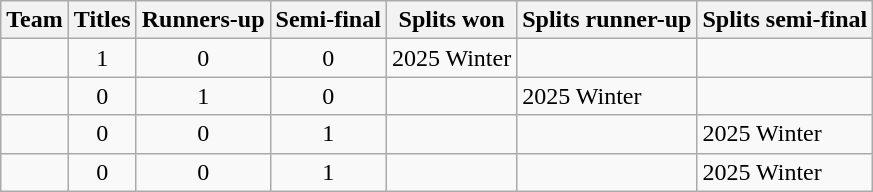<table class="wikitable sortable">
<tr>
<th>Team</th>
<th>Titles</th>
<th>Runners-up</th>
<th>Semi-final</th>
<th>Splits won</th>
<th>Splits runner-up</th>
<th>Splits semi-final</th>
</tr>
<tr>
<td></td>
<td align=center>1</td>
<td align=center>0</td>
<td align=center>0</td>
<td>2025 Winter</td>
<td></td>
<td></td>
</tr>
<tr>
<td></td>
<td align=center>0</td>
<td align=center>1</td>
<td align=center>0</td>
<td></td>
<td>2025 Winter</td>
<td></td>
</tr>
<tr>
<td></td>
<td align=center>0</td>
<td align=center>0</td>
<td align=center>1</td>
<td></td>
<td></td>
<td>2025 Winter</td>
</tr>
<tr>
<td></td>
<td align=center>0</td>
<td align=center>0</td>
<td align=center>1</td>
<td></td>
<td></td>
<td>2025 Winter</td>
</tr>
</table>
